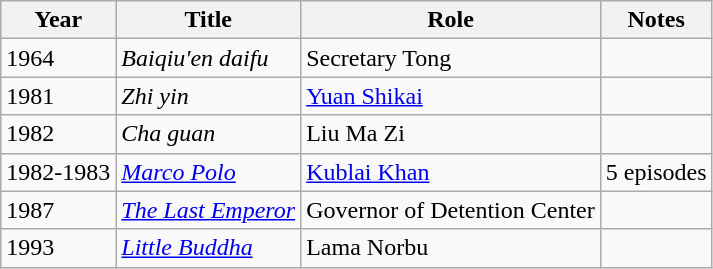<table class="wikitable">
<tr>
<th>Year</th>
<th>Title</th>
<th>Role</th>
<th>Notes</th>
</tr>
<tr>
<td>1964</td>
<td><em>Baiqiu'en daifu</em></td>
<td>Secretary Tong</td>
<td></td>
</tr>
<tr>
<td>1981</td>
<td><em>Zhi yin</em></td>
<td><a href='#'>Yuan Shikai</a></td>
<td></td>
</tr>
<tr>
<td>1982</td>
<td><em>Cha guan</em></td>
<td>Liu Ma Zi</td>
<td></td>
</tr>
<tr>
<td>1982-1983</td>
<td><em><a href='#'>Marco Polo</a></em></td>
<td><a href='#'>Kublai Khan</a></td>
<td>5 episodes</td>
</tr>
<tr>
<td>1987</td>
<td><em><a href='#'>The Last Emperor</a></em></td>
<td>Governor of Detention Center</td>
<td></td>
</tr>
<tr>
<td>1993</td>
<td><em><a href='#'>Little Buddha</a></em></td>
<td>Lama Norbu</td>
<td></td>
</tr>
</table>
